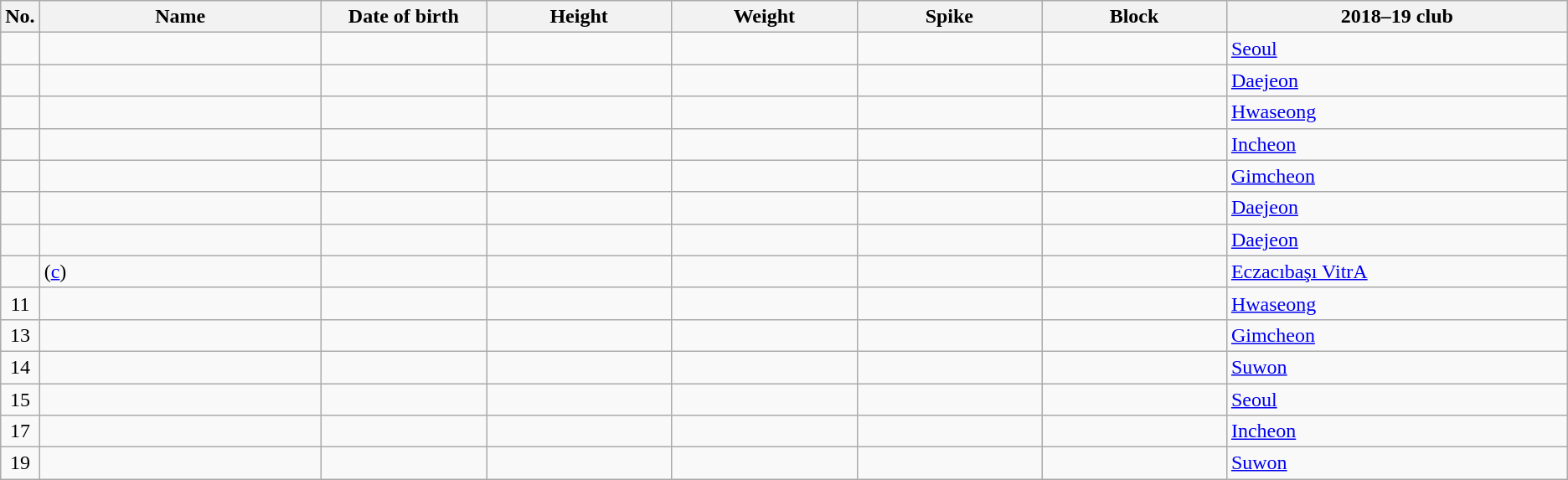<table class="wikitable sortable" style="font-size:100%; text-align:center;">
<tr>
<th>No.</th>
<th style="width:14em">Name</th>
<th style="width:8em">Date of birth</th>
<th style="width:9em">Height</th>
<th style="width:9em">Weight</th>
<th style="width:9em">Spike</th>
<th style="width:9em">Block</th>
<th style="width:17em">2018–19 club</th>
</tr>
<tr>
<td></td>
<td align=left></td>
<td align=right></td>
<td></td>
<td></td>
<td></td>
<td></td>
<td align=left> <a href='#'>Seoul</a></td>
</tr>
<tr>
<td></td>
<td align=left></td>
<td align=right></td>
<td></td>
<td></td>
<td></td>
<td></td>
<td align=left> <a href='#'>Daejeon</a></td>
</tr>
<tr>
<td></td>
<td align=left></td>
<td align=right></td>
<td></td>
<td></td>
<td></td>
<td></td>
<td align=left> <a href='#'>Hwaseong</a></td>
</tr>
<tr>
<td></td>
<td align=left></td>
<td align=right></td>
<td></td>
<td></td>
<td></td>
<td></td>
<td align=left> <a href='#'>Incheon</a></td>
</tr>
<tr>
<td></td>
<td align=left></td>
<td align=right></td>
<td></td>
<td></td>
<td></td>
<td></td>
<td align=left> <a href='#'>Gimcheon</a></td>
</tr>
<tr>
<td></td>
<td align=left></td>
<td align=right></td>
<td></td>
<td></td>
<td></td>
<td></td>
<td align=left> <a href='#'>Daejeon</a></td>
</tr>
<tr>
<td></td>
<td align=left></td>
<td align=right></td>
<td></td>
<td></td>
<td></td>
<td></td>
<td align=left> <a href='#'>Daejeon</a></td>
</tr>
<tr>
<td></td>
<td align=left> (<a href='#'>c</a>)</td>
<td align=right></td>
<td></td>
<td></td>
<td></td>
<td></td>
<td align=left> <a href='#'>Eczacıbaşı VitrA</a></td>
</tr>
<tr>
<td>11</td>
<td align=left></td>
<td align=right></td>
<td></td>
<td></td>
<td></td>
<td></td>
<td align=left> <a href='#'>Hwaseong</a></td>
</tr>
<tr>
<td>13</td>
<td align=left></td>
<td align=right></td>
<td></td>
<td></td>
<td></td>
<td></td>
<td align=left> <a href='#'>Gimcheon</a></td>
</tr>
<tr>
<td>14</td>
<td align=left></td>
<td align=right></td>
<td></td>
<td></td>
<td></td>
<td></td>
<td align=left> <a href='#'>Suwon</a></td>
</tr>
<tr>
<td>15</td>
<td align=left></td>
<td align=right></td>
<td></td>
<td></td>
<td></td>
<td></td>
<td align=left> <a href='#'>Seoul</a></td>
</tr>
<tr>
<td>17</td>
<td align=left></td>
<td align=right></td>
<td></td>
<td></td>
<td></td>
<td></td>
<td align=left> <a href='#'>Incheon</a></td>
</tr>
<tr>
<td>19</td>
<td align=left></td>
<td align=right></td>
<td></td>
<td></td>
<td></td>
<td></td>
<td align=left> <a href='#'>Suwon</a></td>
</tr>
</table>
